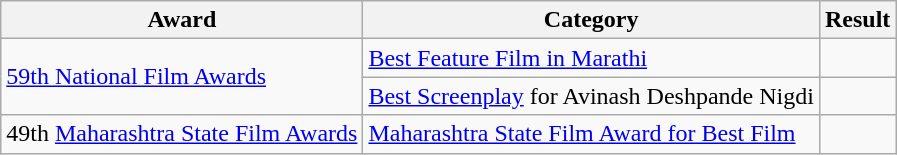<table class="wikitable sortable">
<tr>
<th>Award</th>
<th>Category</th>
<th>Result</th>
</tr>
<tr>
<td rowspan="2"><a href='#'>59th National Film Awards</a></td>
<td><a href='#'>Best Feature Film in Marathi</a></td>
<td></td>
</tr>
<tr>
<td><a href='#'>Best Screenplay</a> for Avinash Deshpande Nigdi</td>
<td></td>
</tr>
<tr>
<td>49th <a href='#'>Maharashtra State Film Awards</a></td>
<td><a href='#'>Maharashtra State Film Award for Best Film</a></td>
<td></td>
</tr>
</table>
